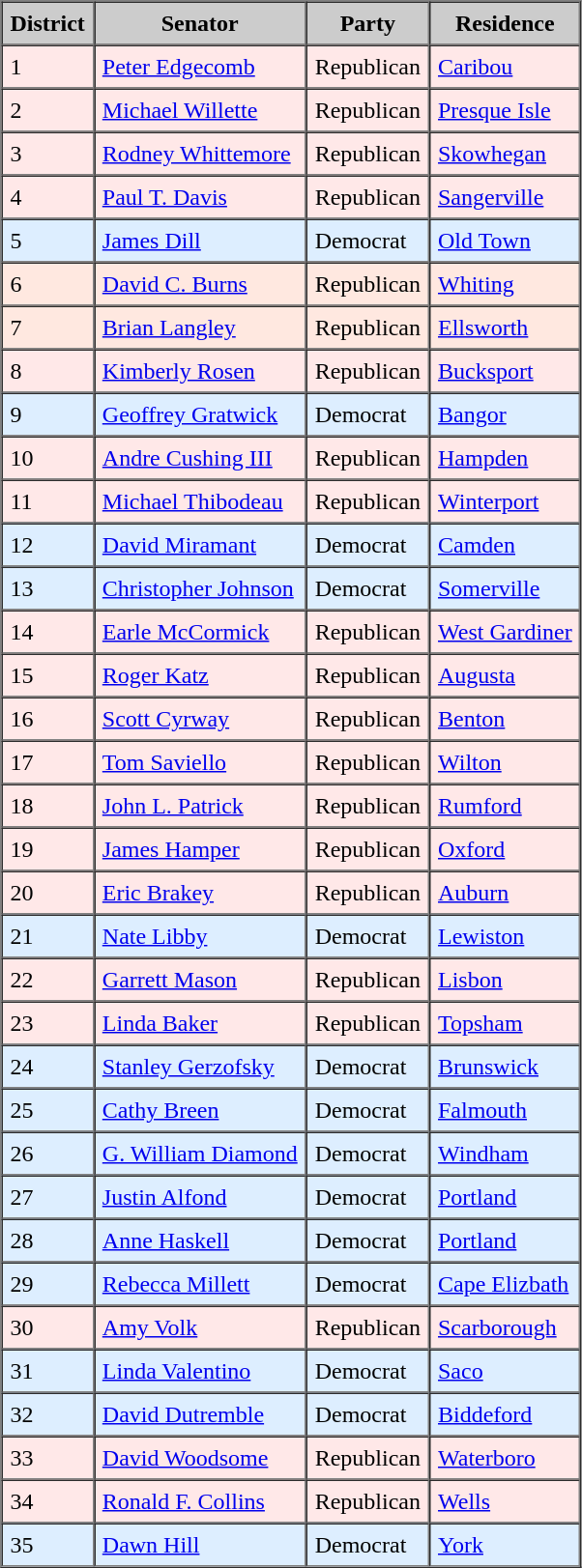<table border=1 cellspacing=0 cellpadding=5>
<tr bgcolor="#cccccc">
<th><strong>District</strong></th>
<th><strong>Senator</strong></th>
<th><strong>Party</strong></th>
<th><strong>Residence</strong></th>
</tr>
<tr bgcolor=#FFE8E8>
<td>1</td>
<td><a href='#'>Peter Edgecomb</a></td>
<td>Republican</td>
<td><a href='#'>Caribou</a></td>
</tr>
<tr bgcolor=#FFE8E8>
<td>2</td>
<td><a href='#'>Michael Willette</a></td>
<td>Republican</td>
<td><a href='#'>Presque Isle</a></td>
</tr>
<tr bgcolor=#FFE8E8>
<td>3</td>
<td><a href='#'>Rodney Whittemore</a></td>
<td>Republican</td>
<td><a href='#'>Skowhegan</a></td>
</tr>
<tr bgcolor=#FFE8E8>
<td>4</td>
<td><a href='#'>Paul T. Davis</a></td>
<td>Republican</td>
<td><a href='#'>Sangerville</a></td>
</tr>
<tr bgcolor=#DDEEFF>
<td>5</td>
<td><a href='#'>James Dill</a></td>
<td>Democrat</td>
<td><a href='#'>Old Town</a></td>
</tr>
<tr bgcolor=#FFE8E>
<td>6</td>
<td><a href='#'>David C. Burns</a></td>
<td>Republican</td>
<td><a href='#'>Whiting</a></td>
</tr>
<tr bgcolor=#FFE8E>
<td>7</td>
<td><a href='#'>Brian Langley</a></td>
<td>Republican</td>
<td><a href='#'>Ellsworth</a></td>
</tr>
<tr bgcolor=#FFE8E8>
<td>8</td>
<td><a href='#'>Kimberly Rosen</a></td>
<td>Republican</td>
<td><a href='#'>Bucksport</a></td>
</tr>
<tr bgcolor=#DDEEFF>
<td>9</td>
<td><a href='#'>Geoffrey Gratwick</a></td>
<td>Democrat</td>
<td><a href='#'>Bangor</a></td>
</tr>
<tr bgcolor=#FFE8E8>
<td>10</td>
<td><a href='#'>Andre Cushing III</a></td>
<td>Republican</td>
<td><a href='#'>Hampden</a></td>
</tr>
<tr bgcolor=#FFE8E8>
<td>11</td>
<td><a href='#'>Michael Thibodeau</a></td>
<td>Republican</td>
<td><a href='#'>Winterport</a></td>
</tr>
<tr bgcolor=#DDEEFF>
<td>12</td>
<td><a href='#'>David Miramant</a></td>
<td>Democrat</td>
<td><a href='#'>Camden</a></td>
</tr>
<tr bgcolor=#DDEEFF>
<td>13</td>
<td><a href='#'>Christopher Johnson</a></td>
<td>Democrat</td>
<td><a href='#'>Somerville</a></td>
</tr>
<tr bgcolor=#FFE8E8>
<td>14</td>
<td><a href='#'>Earle McCormick</a></td>
<td>Republican</td>
<td><a href='#'>West Gardiner</a></td>
</tr>
<tr bgcolor=#FFE8E8>
<td>15</td>
<td><a href='#'>Roger Katz</a></td>
<td>Republican</td>
<td><a href='#'>Augusta</a></td>
</tr>
<tr bgcolor=#FFE8E8>
<td>16</td>
<td><a href='#'>Scott Cyrway</a></td>
<td>Republican</td>
<td><a href='#'>Benton</a></td>
</tr>
<tr bgcolor=#FFE8E8>
<td>17</td>
<td><a href='#'>Tom Saviello</a></td>
<td>Republican</td>
<td><a href='#'>Wilton</a></td>
</tr>
<tr bgcolor=#FFE8E8>
<td>18</td>
<td><a href='#'>John L. Patrick</a></td>
<td>Republican</td>
<td><a href='#'>Rumford</a></td>
</tr>
<tr bgcolor=#FFE8E8>
<td>19</td>
<td><a href='#'>James Hamper</a></td>
<td>Republican</td>
<td><a href='#'>Oxford</a></td>
</tr>
<tr bgcolor=#FFE8E8>
<td>20</td>
<td><a href='#'>Eric Brakey</a></td>
<td>Republican</td>
<td><a href='#'>Auburn</a></td>
</tr>
<tr bgcolor=#DDEEFF>
<td>21</td>
<td><a href='#'>Nate Libby</a></td>
<td>Democrat</td>
<td><a href='#'>Lewiston</a></td>
</tr>
<tr bgcolor=#FFE8E8>
<td>22</td>
<td><a href='#'>Garrett Mason</a></td>
<td>Republican</td>
<td><a href='#'>Lisbon</a></td>
</tr>
<tr bgcolor=#FFE8E8>
<td>23</td>
<td><a href='#'>Linda Baker</a></td>
<td>Republican</td>
<td><a href='#'>Topsham</a></td>
</tr>
<tr bgcolor=#DDEEFF>
<td>24</td>
<td><a href='#'>Stanley Gerzofsky</a></td>
<td>Democrat</td>
<td><a href='#'>Brunswick</a></td>
</tr>
<tr bgcolor=#DDEEFF>
<td>25</td>
<td><a href='#'>Cathy Breen</a></td>
<td>Democrat</td>
<td><a href='#'>Falmouth</a></td>
</tr>
<tr bgcolor=#DDEEFF>
<td>26</td>
<td><a href='#'>G. William Diamond</a></td>
<td>Democrat</td>
<td><a href='#'>Windham</a></td>
</tr>
<tr bgcolor=#DDEEFF>
<td>27</td>
<td><a href='#'>Justin Alfond</a></td>
<td>Democrat</td>
<td><a href='#'>Portland</a></td>
</tr>
<tr bgcolor=#DDEEFF>
<td>28</td>
<td><a href='#'>Anne Haskell</a></td>
<td>Democrat</td>
<td><a href='#'>Portland</a></td>
</tr>
<tr bgcolor=#DDEEFF>
<td>29</td>
<td><a href='#'>Rebecca Millett</a></td>
<td>Democrat</td>
<td><a href='#'>Cape Elizbath</a></td>
</tr>
<tr bgcolor=#FFE8E8>
<td>30</td>
<td><a href='#'>Amy Volk</a></td>
<td>Republican</td>
<td><a href='#'>Scarborough</a></td>
</tr>
<tr bgcolor=#DDEEFF>
<td>31</td>
<td><a href='#'>Linda Valentino</a></td>
<td>Democrat</td>
<td><a href='#'>Saco</a></td>
</tr>
<tr bgcolor=#DDEEFF>
<td>32</td>
<td><a href='#'>David Dutremble</a></td>
<td>Democrat</td>
<td><a href='#'>Biddeford</a></td>
</tr>
<tr bgcolor=#FFE8E8>
<td>33</td>
<td><a href='#'>David Woodsome</a></td>
<td>Republican</td>
<td><a href='#'>Waterboro</a></td>
</tr>
<tr bgcolor=#FFE8E8>
<td>34</td>
<td><a href='#'>Ronald F. Collins</a></td>
<td>Republican</td>
<td><a href='#'>Wells</a></td>
</tr>
<tr bgcolor=#DDEEFF>
<td>35</td>
<td><a href='#'>Dawn Hill</a></td>
<td>Democrat</td>
<td><a href='#'>York</a></td>
</tr>
</table>
